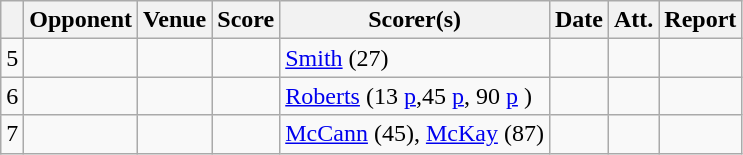<table class="wikitable">
<tr>
<th></th>
<th>Opponent</th>
<th>Venue</th>
<th>Score</th>
<th>Scorer(s)</th>
<th>Date</th>
<th>Att.</th>
<th>Report</th>
</tr>
<tr>
<td>5</td>
<td></td>
<td></td>
<td></td>
<td><a href='#'>Smith</a> (27)</td>
<td></td>
<td></td>
<td></td>
</tr>
<tr>
<td>6</td>
<td></td>
<td></td>
<td></td>
<td><a href='#'>Roberts</a> (13 <a href='#'>p</a>,45 <a href='#'>p</a>, 90 <a href='#'>p</a> )</td>
<td></td>
<td></td>
<td></td>
</tr>
<tr>
<td>7</td>
<td></td>
<td></td>
<td></td>
<td><a href='#'>McCann</a> (45), <a href='#'>McKay</a> (87)</td>
<td></td>
<td></td>
<td></td>
</tr>
</table>
